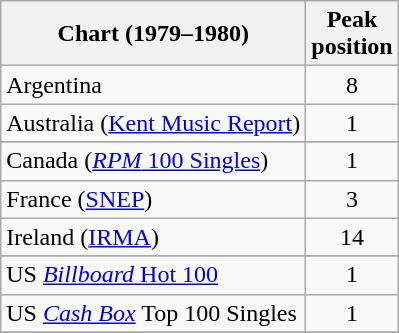<table class="wikitable sortable">
<tr>
<th>Chart (1979–1980)</th>
<th>Peak<br>position</th>
</tr>
<tr>
<td>Argentina</td>
<td align="center">8</td>
</tr>
<tr>
<td>Australia (<a href='#'>Kent Music Report</a>)</td>
<td style="text-align:center;">1</td>
</tr>
<tr>
</tr>
<tr>
</tr>
<tr>
<td>Canada (<a href='#'><em>RPM</em> 100 Singles</a>)</td>
<td style="text-align:center;">1</td>
</tr>
<tr>
<td>France (<a href='#'>SNEP</a>)</td>
<td style="text-align:center;">3</td>
</tr>
<tr>
<td>Ireland (<a href='#'>IRMA</a>)</td>
<td style="text-align:center;">14</td>
</tr>
<tr>
</tr>
<tr>
</tr>
<tr>
</tr>
<tr>
</tr>
<tr>
</tr>
<tr>
<td>US <a href='#'><em>Billboard</em> Hot 100</a></td>
<td style="text-align:center;">1</td>
</tr>
<tr>
<td>US <em><a href='#'>Cash Box</a></em> Top 100 Singles</td>
<td style="text-align:center;">1</td>
</tr>
<tr>
</tr>
</table>
